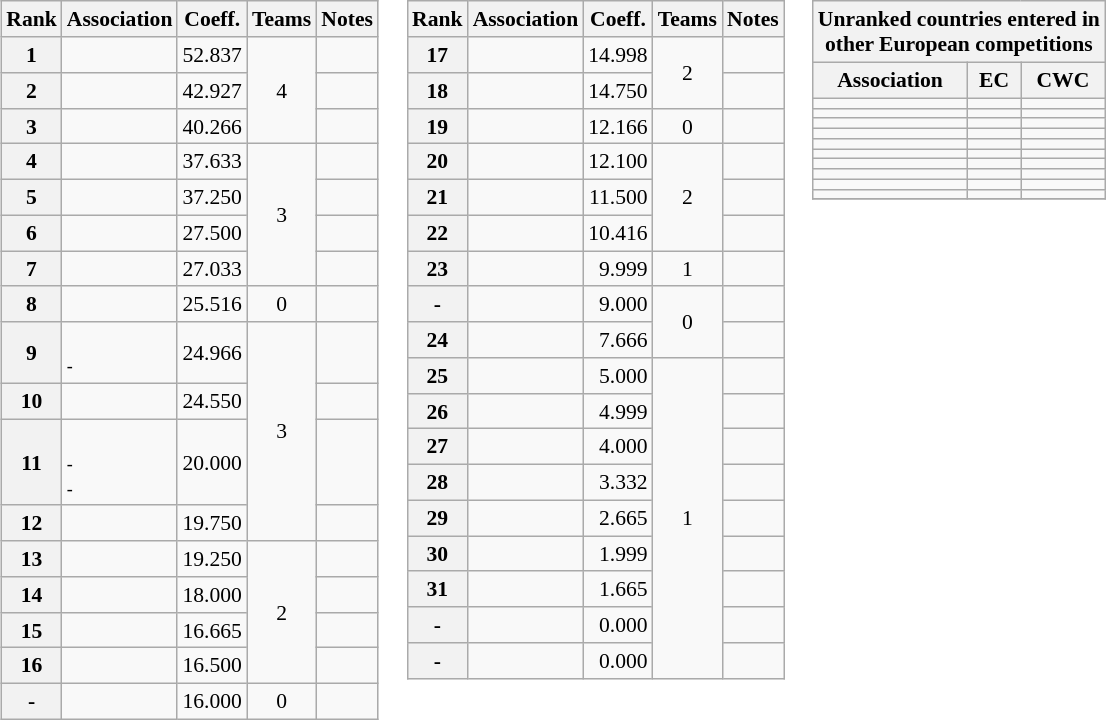<table>
<tr valign=top style="font-size:90%">
<td><br><table class="wikitable">
<tr>
<th>Rank</th>
<th>Association</th>
<th>Coeff.</th>
<th>Teams</th>
<th>Notes</th>
</tr>
<tr>
<th>1</th>
<td></td>
<td>52.837</td>
<td rowspan="3" align="center">4</td>
<td></td>
</tr>
<tr>
<th>2</th>
<td></td>
<td align=right>42.927</td>
<td></td>
</tr>
<tr>
<th>3</th>
<td></td>
<td align=right>40.266</td>
<td></td>
</tr>
<tr>
<th>4</th>
<td></td>
<td align="right">37.633</td>
<td rowspan="4" align="center">3</td>
<td></td>
</tr>
<tr>
<th>5</th>
<td></td>
<td align="right">37.250</td>
<td></td>
</tr>
<tr>
<th>6</th>
<td></td>
<td align="right">27.500</td>
<td></td>
</tr>
<tr>
<th>7</th>
<td></td>
<td align="right">27.033</td>
<td></td>
</tr>
<tr>
<th>8</th>
<td></td>
<td align="right">25.516</td>
<td align="center">0</td>
<td></td>
</tr>
<tr>
<th>9</th>
<td><br><small>- </small></td>
<td align="right">24.966</td>
<td rowspan="4" align="center">3</td>
<td></td>
</tr>
<tr>
<th>10</th>
<td></td>
<td align="right">24.550</td>
<td></td>
</tr>
<tr>
<th>11</th>
<td><br><small>- </small><br><small>- </small></td>
<td align="right">20.000</td>
<td></td>
</tr>
<tr>
<th>12</th>
<td></td>
<td align="right">19.750</td>
<td></td>
</tr>
<tr>
<th>13</th>
<td></td>
<td>19.250</td>
<td rowspan="4" align="center">2</td>
<td></td>
</tr>
<tr>
<th>14</th>
<td></td>
<td align="right">18.000</td>
<td></td>
</tr>
<tr>
<th>15</th>
<td></td>
<td align=right>16.665</td>
<td></td>
</tr>
<tr>
<th>16</th>
<td></td>
<td>16.500</td>
<td></td>
</tr>
<tr>
<th>-</th>
<td></td>
<td align="right">16.000</td>
<td align="center">0</td>
<td></td>
</tr>
</table>
</td>
<td><br><table class="wikitable">
<tr>
<th>Rank</th>
<th>Association</th>
<th>Coeff.</th>
<th>Teams</th>
<th>Notes</th>
</tr>
<tr>
<th>17</th>
<td></td>
<td align="right">14.998</td>
<td rowspan="2" align="center">2</td>
<td></td>
</tr>
<tr>
<th>18</th>
<td></td>
<td align="right">14.750</td>
<td></td>
</tr>
<tr>
<th>19</th>
<td></td>
<td align=right>12.166</td>
<td align="center">0</td>
<td></td>
</tr>
<tr>
<th>20</th>
<td></td>
<td align="right">12.100</td>
<td rowspan="3" align="center">2</td>
<td></td>
</tr>
<tr>
<th>21</th>
<td></td>
<td align="right">11.500</td>
<td></td>
</tr>
<tr>
<th>22</th>
<td></td>
<td align=right>10.416</td>
<td></td>
</tr>
<tr>
<th>23</th>
<td></td>
<td align="right">9.999</td>
<td align="center">1</td>
<td></td>
</tr>
<tr>
<th>-</th>
<td></td>
<td align="right">9.000</td>
<td rowspan="2" align="center">0</td>
<td></td>
</tr>
<tr>
<th>24</th>
<td></td>
<td align="right">7.666</td>
<td></td>
</tr>
<tr>
<th>25</th>
<td></td>
<td align="right">5.000</td>
<td rowspan="9" align="center">1</td>
<td></td>
</tr>
<tr>
<th>26</th>
<td></td>
<td align=right>4.999</td>
<td></td>
</tr>
<tr>
<th>27</th>
<td></td>
<td align=right>4.000</td>
<td></td>
</tr>
<tr>
<th>28</th>
<td></td>
<td align="right">3.332</td>
<td></td>
</tr>
<tr>
<th>29</th>
<td></td>
<td align="right">2.665</td>
<td></td>
</tr>
<tr>
<th>30</th>
<td></td>
<td align="right">1.999</td>
<td></td>
</tr>
<tr>
<th>31</th>
<td></td>
<td align=right>1.665</td>
<td></td>
</tr>
<tr>
<th>-</th>
<td></td>
<td align=right>0.000</td>
<td></td>
</tr>
<tr>
<th>-</th>
<td></td>
<td align=right>0.000</td>
<td></td>
</tr>
</table>
</td>
<td><br><table class="wikitable">
<tr>
<th colspan=5>Unranked countries entered in<br>other European competitions</th>
</tr>
<tr>
<th>Association</th>
<th>EC</th>
<th>CWC</th>
</tr>
<tr>
<td></td>
<td></td>
<td></td>
</tr>
<tr>
<td></td>
<td></td>
<td></td>
</tr>
<tr>
<td></td>
<td></td>
<td></td>
</tr>
<tr>
<td></td>
<td></td>
<td></td>
</tr>
<tr>
<td></td>
<td></td>
<td></td>
</tr>
<tr>
<td></td>
<td></td>
<td></td>
</tr>
<tr>
<td></td>
<td></td>
<td></td>
</tr>
<tr>
<td></td>
<td></td>
<td></td>
</tr>
<tr>
<td></td>
<td></td>
<td></td>
</tr>
<tr>
<td></td>
<td></td>
<td></td>
</tr>
<tr>
</tr>
</table>
</td>
</tr>
</table>
